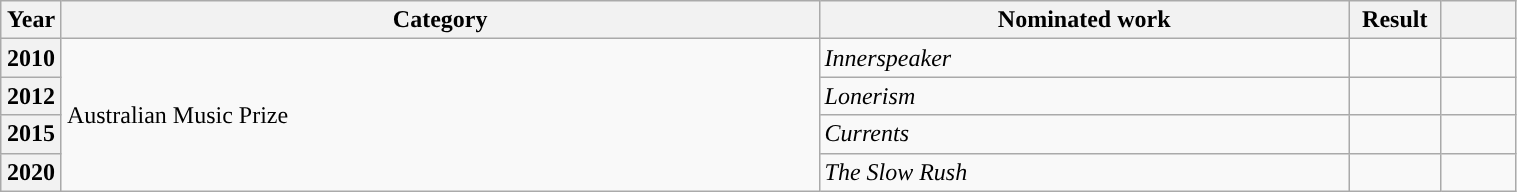<table class="wikitable plainrowheaders" style="width:80%;">
<tr>
<th scope="col" style="width:4%;">Year</th>
<th scope="col" style="width:50%;">Category</th>
<th scope="col" style="width:35%;">Nominated work</th>
<th scope="col" style="width:6%;">Result</th>
<th scope="col" style="width:6%;"></th>
</tr>
<tr>
<th scope="row">2010</th>
<td rowspan="4">Australian Music Prize</td>
<td><em>Innerspeaker</em></td>
<td></td>
<td></td>
</tr>
<tr>
<th scope="row">2012</th>
<td><em>Lonerism</em></td>
<td></td>
<td></td>
</tr>
<tr>
<th scope="row">2015</th>
<td><em>Currents</em></td>
<td></td>
<td></td>
</tr>
<tr>
<th scope="row">2020</th>
<td><em>The Slow Rush</em></td>
<td></td>
<td></td>
</tr>
</table>
